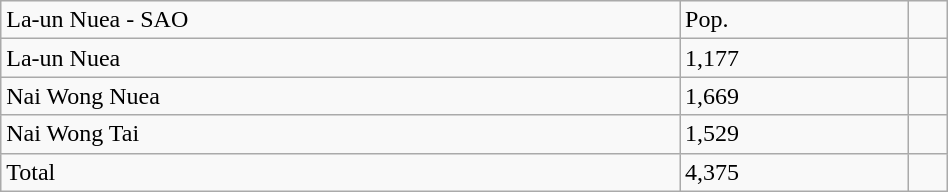<table class="wikitable"" style="width:50%;">
<tr>
<td>La-un Nuea - SAO</td>
<td>Pop.</td>
<td></td>
</tr>
<tr>
<td>La-un Nuea</td>
<td>1,177</td>
<td></td>
</tr>
<tr>
<td>Nai Wong Nuea</td>
<td>1,669</td>
</tr>
<tr>
<td>Nai Wong Tai</td>
<td>1,529</td>
<td></td>
</tr>
<tr>
<td>Total</td>
<td>4,375</td>
<td></td>
</tr>
</table>
